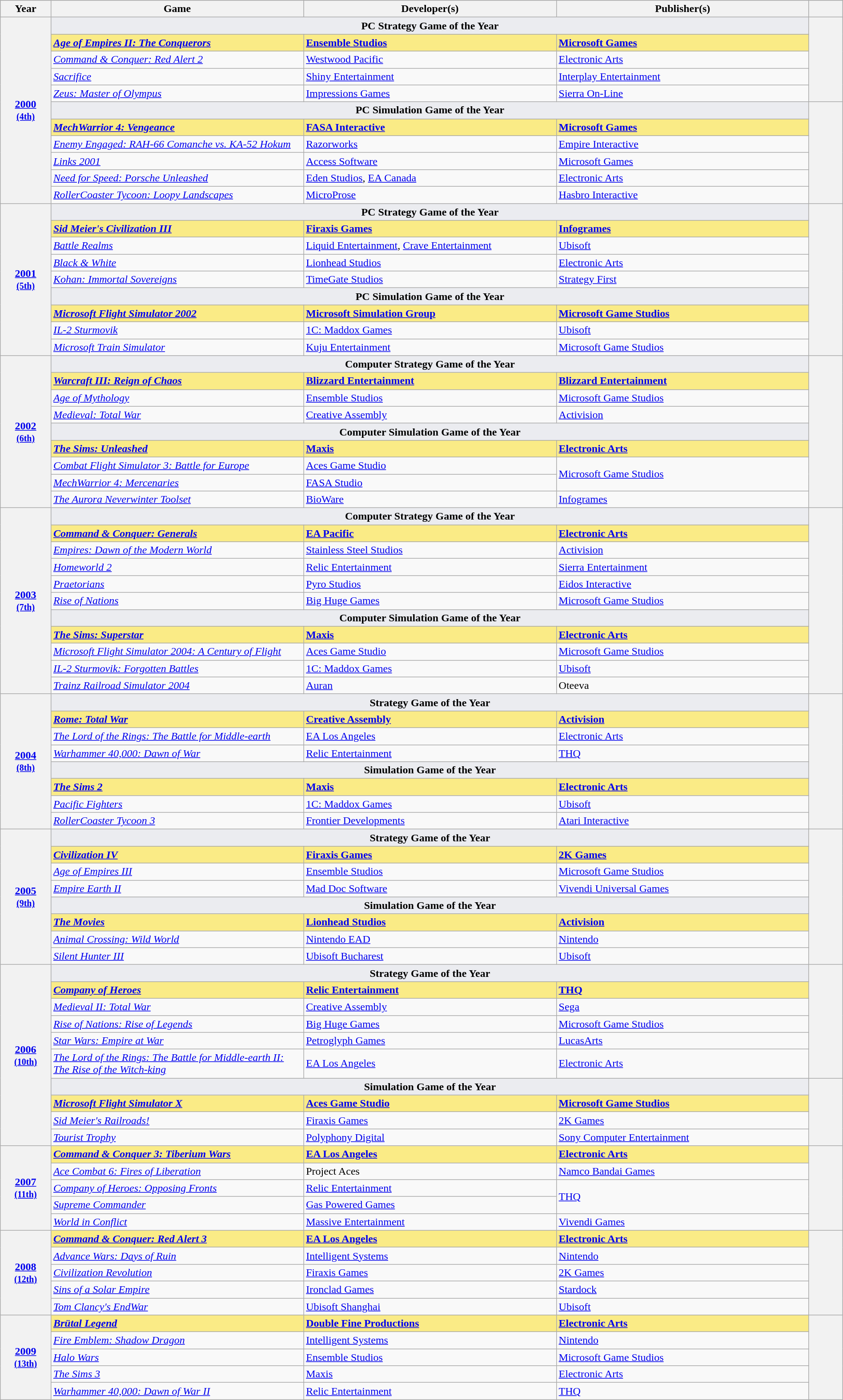<table class="wikitable sortable" style="width:100%;">
<tr style="background:#bebebe">
<th scope="col" style="width:6%;">Year</th>
<th scope="col" style="width:30%;">Game</th>
<th scope="col" style="width:30%;">Developer(s)</th>
<th scope="col" style="width:30%;">Publisher(s)</th>
<th scope="col" style="width:4%;" class="unsortable"></th>
</tr>
<tr>
<th scope="row" rowspan="11" style="text-align:center"><a href='#'>2000</a> <br><small><a href='#'>(4th)</a> </small></th>
<td colspan=3 style="text-align:center; background:#EBECF0"><strong>PC Strategy Game of the Year</strong></td>
<th scope="row" rowspan="5" style="text-align;center;"></th>
</tr>
<tr>
<td style="background:#FAEB86"><strong><em><a href='#'>Age of Empires II: The Conquerors</a></em></strong></td>
<td style="background:#FAEB86"><strong><a href='#'>Ensemble Studios</a></strong></td>
<td style="background:#FAEB86"><strong><a href='#'>Microsoft Games</a></strong></td>
</tr>
<tr>
<td><em><a href='#'>Command & Conquer: Red Alert 2</a></em></td>
<td><a href='#'>Westwood Pacific</a></td>
<td><a href='#'>Electronic Arts</a></td>
</tr>
<tr>
<td><em><a href='#'>Sacrifice</a></em></td>
<td><a href='#'>Shiny Entertainment</a></td>
<td><a href='#'>Interplay Entertainment</a></td>
</tr>
<tr>
<td><em><a href='#'>Zeus: Master of Olympus</a></em></td>
<td><a href='#'>Impressions Games</a></td>
<td><a href='#'>Sierra On-Line</a></td>
</tr>
<tr>
<td colspan=3 style="text-align:center; background:#EBECF0"><strong>PC Simulation Game of the Year</strong></td>
<th scope="row" rowspan="6" style="text-align;center;"></th>
</tr>
<tr>
<td style="background:#FAEB86"><strong><em><a href='#'>MechWarrior 4: Vengeance</a></em></strong></td>
<td style="background:#FAEB86"><strong><a href='#'>FASA Interactive</a></strong></td>
<td style="background:#FAEB86"><strong><a href='#'>Microsoft Games</a></strong></td>
</tr>
<tr>
<td><em><a href='#'>Enemy Engaged: RAH-66 Comanche vs. KA-52 Hokum</a></em></td>
<td><a href='#'>Razorworks</a></td>
<td><a href='#'>Empire Interactive</a></td>
</tr>
<tr>
<td><em><a href='#'>Links 2001</a></em></td>
<td><a href='#'>Access Software</a></td>
<td><a href='#'>Microsoft Games</a></td>
</tr>
<tr>
<td><em><a href='#'>Need for Speed: Porsche Unleashed</a></em></td>
<td><a href='#'>Eden Studios</a>, <a href='#'>EA Canada</a></td>
<td><a href='#'>Electronic Arts</a></td>
</tr>
<tr>
<td><em><a href='#'>RollerCoaster Tycoon: Loopy Landscapes</a></em></td>
<td><a href='#'>MicroProse</a></td>
<td><a href='#'>Hasbro Interactive</a></td>
</tr>
<tr>
<th scope="row" rowspan="9" style="text-align:center"><a href='#'>2001</a> <br><small><a href='#'>(5th)</a> </small></th>
<td colspan=3 style="text-align:center; background:#EBECF0"><strong>PC Strategy Game of the Year</strong></td>
<th scope="row" rowspan="9" style="text-align;center;"><br></th>
</tr>
<tr>
<td style="background:#FAEB86"><strong><em><a href='#'>Sid Meier's Civilization III</a></em></strong></td>
<td style="background:#FAEB86"><strong><a href='#'>Firaxis Games</a></strong></td>
<td style="background:#FAEB86"><strong><a href='#'>Infogrames</a></strong></td>
</tr>
<tr>
<td><em><a href='#'>Battle Realms</a></em></td>
<td><a href='#'>Liquid Entertainment</a>, <a href='#'>Crave Entertainment</a></td>
<td><a href='#'>Ubisoft</a></td>
</tr>
<tr>
<td><em><a href='#'>Black & White</a></em></td>
<td><a href='#'>Lionhead Studios</a></td>
<td><a href='#'>Electronic Arts</a></td>
</tr>
<tr>
<td><em><a href='#'>Kohan: Immortal Sovereigns</a></em></td>
<td><a href='#'>TimeGate Studios</a></td>
<td><a href='#'>Strategy First</a></td>
</tr>
<tr>
<td colspan=3 style="text-align:center; background:#EBECF0"><strong>PC Simulation Game of the Year</strong></td>
</tr>
<tr>
<td style="background:#FAEB86"><strong><em><a href='#'>Microsoft Flight Simulator 2002</a></em></strong></td>
<td style="background:#FAEB86"><strong><a href='#'>Microsoft Simulation Group</a></strong></td>
<td style="background:#FAEB86"><strong><a href='#'>Microsoft Game Studios</a></strong></td>
</tr>
<tr>
<td><em><a href='#'>IL-2 Sturmovik</a></em></td>
<td><a href='#'>1C: Maddox Games</a></td>
<td><a href='#'>Ubisoft</a></td>
</tr>
<tr>
<td><em><a href='#'>Microsoft Train Simulator</a></em></td>
<td><a href='#'>Kuju Entertainment</a></td>
<td><a href='#'>Microsoft Game Studios</a></td>
</tr>
<tr>
<th scope="row" rowspan="9" style="text-align:center"><a href='#'>2002</a> <br><small><a href='#'>(6th)</a> </small></th>
<td colspan=3 style="text-align:center; background:#EBECF0"><strong>Computer Strategy Game of the Year</strong></td>
<th scope="row" rowspan="9" style="text-align;center;"></th>
</tr>
<tr>
<td style="background:#FAEB86"><strong><em><a href='#'>Warcraft III: Reign of Chaos</a></em></strong></td>
<td style="background:#FAEB86"><strong><a href='#'>Blizzard Entertainment</a></strong></td>
<td style="background:#FAEB86"><strong><a href='#'>Blizzard Entertainment</a></strong></td>
</tr>
<tr>
<td><em><a href='#'>Age of Mythology</a></em></td>
<td><a href='#'>Ensemble Studios</a></td>
<td><a href='#'>Microsoft Game Studios</a></td>
</tr>
<tr>
<td><em><a href='#'>Medieval: Total War</a></em></td>
<td><a href='#'>Creative Assembly</a></td>
<td><a href='#'>Activision</a></td>
</tr>
<tr>
<td colspan=3 style="text-align:center; background:#EBECF0"><strong>Computer Simulation Game of the Year</strong></td>
</tr>
<tr>
<td style="background:#FAEB86"><strong><em><a href='#'>The Sims: Unleashed</a></em></strong></td>
<td style="background:#FAEB86"><strong><a href='#'>Maxis</a></strong></td>
<td style="background:#FAEB86"><strong><a href='#'>Electronic Arts</a></strong></td>
</tr>
<tr>
<td><em><a href='#'>Combat Flight Simulator 3: Battle for Europe</a></em></td>
<td><a href='#'>Aces Game Studio</a></td>
<td rowspan=2><a href='#'>Microsoft Game Studios</a></td>
</tr>
<tr>
<td><em><a href='#'>MechWarrior 4: Mercenaries</a></em></td>
<td><a href='#'>FASA Studio</a></td>
</tr>
<tr>
<td><em><a href='#'>The Aurora Neverwinter Toolset</a></em></td>
<td><a href='#'>BioWare</a></td>
<td><a href='#'>Infogrames</a></td>
</tr>
<tr>
<th scope="row" rowspan="11" style="text-align:center"><a href='#'>2003</a> <br><small><a href='#'>(7th)</a> </small></th>
<td colspan=3 style="text-align:center; background:#EBECF0"><strong>Computer Strategy Game of the Year</strong></td>
<th scope="row" rowspan="11" style="text-align;center;"><br></th>
</tr>
<tr>
<td style="background:#FAEB86"><strong><em><a href='#'>Command & Conquer: Generals</a></em></strong></td>
<td style="background:#FAEB86"><strong><a href='#'>EA Pacific</a></strong></td>
<td style="background:#FAEB86"><strong><a href='#'>Electronic Arts</a></strong></td>
</tr>
<tr>
<td><em><a href='#'>Empires: Dawn of the Modern World</a></em></td>
<td><a href='#'>Stainless Steel Studios</a></td>
<td><a href='#'>Activision</a></td>
</tr>
<tr>
<td><em><a href='#'>Homeworld 2</a></em></td>
<td><a href='#'>Relic Entertainment</a></td>
<td><a href='#'>Sierra Entertainment</a></td>
</tr>
<tr>
<td><em><a href='#'>Praetorians</a></em></td>
<td><a href='#'>Pyro Studios</a></td>
<td><a href='#'>Eidos Interactive</a></td>
</tr>
<tr>
<td><em><a href='#'>Rise of Nations</a></em></td>
<td><a href='#'>Big Huge Games</a></td>
<td><a href='#'>Microsoft Game Studios</a></td>
</tr>
<tr>
<td colspan=3 style="text-align:center; background:#EBECF0"><strong>Computer Simulation Game of the Year</strong></td>
</tr>
<tr>
<td style="background:#FAEB86"><strong><em><a href='#'>The Sims: Superstar</a></em></strong></td>
<td style="background:#FAEB86"><strong><a href='#'>Maxis</a></strong></td>
<td style="background:#FAEB86"><strong><a href='#'>Electronic Arts</a></strong></td>
</tr>
<tr>
<td><em><a href='#'>Microsoft Flight Simulator 2004: A Century of Flight</a></em></td>
<td><a href='#'>Aces Game Studio</a></td>
<td><a href='#'>Microsoft Game Studios</a></td>
</tr>
<tr>
<td><em><a href='#'>IL-2 Sturmovik: Forgotten Battles</a></em></td>
<td><a href='#'>1C: Maddox Games</a></td>
<td><a href='#'>Ubisoft</a></td>
</tr>
<tr>
<td><em><a href='#'>Trainz Railroad Simulator 2004</a></em></td>
<td><a href='#'>Auran</a></td>
<td>Oteeva</td>
</tr>
<tr>
<th scope="row" rowspan="8" style="text-align:center"><a href='#'>2004</a> <br><small><a href='#'>(8th)</a> </small></th>
<td colspan=3 style="text-align:center; background:#EBECF0"><strong>Strategy Game of the Year</strong></td>
<th scope="row" rowspan="8" style="text-align;center;"></th>
</tr>
<tr>
<td style="background:#FAEB86"><strong><em><a href='#'>Rome: Total War</a></em></strong></td>
<td style="background:#FAEB86"><strong><a href='#'>Creative Assembly</a></strong></td>
<td style="background:#FAEB86"><strong><a href='#'>Activision</a></strong></td>
</tr>
<tr>
<td><em><a href='#'>The Lord of the Rings: The Battle for Middle-earth</a></em></td>
<td><a href='#'>EA Los Angeles</a></td>
<td><a href='#'>Electronic Arts</a></td>
</tr>
<tr>
<td><em><a href='#'>Warhammer 40,000: Dawn of War</a></em></td>
<td><a href='#'>Relic Entertainment</a></td>
<td><a href='#'>THQ</a></td>
</tr>
<tr>
<td colspan=3 style="text-align:center; background:#EBECF0"><strong>Simulation Game of the Year</strong></td>
</tr>
<tr>
<td style="background:#FAEB86"><strong><em><a href='#'>The Sims 2</a></em></strong></td>
<td style="background:#FAEB86"><strong><a href='#'>Maxis</a></strong></td>
<td style="background:#FAEB86"><strong><a href='#'>Electronic Arts</a></strong></td>
</tr>
<tr>
<td><em><a href='#'>Pacific Fighters</a></em></td>
<td><a href='#'>1C: Maddox Games</a></td>
<td><a href='#'>Ubisoft</a></td>
</tr>
<tr>
<td><em><a href='#'>RollerCoaster Tycoon 3</a></em></td>
<td><a href='#'>Frontier Developments</a></td>
<td><a href='#'>Atari Interactive</a></td>
</tr>
<tr>
<th scope="row" rowspan="8" style="text-align:center"><a href='#'>2005</a> <br><small><a href='#'>(9th)</a> </small></th>
<td colspan=3 style="text-align:center; background:#EBECF0"><strong>Strategy Game of the Year</strong></td>
<th scope="row" rowspan="8" style="text-align;center;"><br></th>
</tr>
<tr>
<td style="background:#FAEB86"><strong><em><a href='#'>Civilization IV</a></em></strong></td>
<td style="background:#FAEB86"><strong><a href='#'>Firaxis Games</a></strong></td>
<td style="background:#FAEB86"><strong><a href='#'>2K Games</a></strong></td>
</tr>
<tr>
<td><em><a href='#'>Age of Empires III</a></em></td>
<td><a href='#'>Ensemble Studios</a></td>
<td><a href='#'>Microsoft Game Studios</a></td>
</tr>
<tr>
<td><em><a href='#'>Empire Earth II</a></em></td>
<td><a href='#'>Mad Doc Software</a></td>
<td><a href='#'>Vivendi Universal Games</a></td>
</tr>
<tr>
<td colspan=3 style="text-align:center; background:#EBECF0"><strong>Simulation Game of the Year</strong></td>
</tr>
<tr>
<td style="background:#FAEB86"><strong><em><a href='#'>The Movies</a></em></strong></td>
<td style="background:#FAEB86"><strong><a href='#'>Lionhead Studios</a></strong></td>
<td style="background:#FAEB86"><strong><a href='#'>Activision</a></strong></td>
</tr>
<tr>
<td><em><a href='#'>Animal Crossing: Wild World</a></em></td>
<td><a href='#'>Nintendo EAD</a></td>
<td><a href='#'>Nintendo</a></td>
</tr>
<tr>
<td><em><a href='#'>Silent Hunter III</a></em></td>
<td><a href='#'>Ubisoft Bucharest</a></td>
<td><a href='#'>Ubisoft</a></td>
</tr>
<tr>
<th scope="row" rowspan="10" style="text-align:center"><a href='#'>2006</a> <br><small><a href='#'>(10th)</a> </small></th>
<td colspan=3 style="text-align:center; background:#EBECF0"><strong>Strategy Game of the Year</strong></td>
<th scope="row" rowspan="6" style="text-align;center;"></th>
</tr>
<tr>
<td style="background:#FAEB86"><strong><em><a href='#'>Company of Heroes</a></em></strong></td>
<td style="background:#FAEB86"><strong><a href='#'>Relic Entertainment</a></strong></td>
<td style="background:#FAEB86"><strong><a href='#'>THQ</a></strong></td>
</tr>
<tr>
<td><em><a href='#'>Medieval II: Total War</a></em></td>
<td><a href='#'>Creative Assembly</a></td>
<td><a href='#'>Sega</a></td>
</tr>
<tr>
<td><em><a href='#'>Rise of Nations: Rise of Legends</a></em></td>
<td><a href='#'>Big Huge Games</a></td>
<td><a href='#'>Microsoft Game Studios</a></td>
</tr>
<tr>
<td><em><a href='#'>Star Wars: Empire at War</a></em></td>
<td><a href='#'>Petroglyph Games</a></td>
<td><a href='#'>LucasArts</a></td>
</tr>
<tr>
<td><em><a href='#'>The Lord of the Rings: The Battle for Middle-earth II: The Rise of the Witch-king</a></em></td>
<td><a href='#'>EA Los Angeles</a></td>
<td><a href='#'>Electronic Arts</a></td>
</tr>
<tr>
<td colspan=3 style="text-align:center; background:#EBECF0"><strong>Simulation Game of the Year</strong></td>
<th scope="row" rowspan="4" style="text-align;center;"></th>
</tr>
<tr>
<td style="background:#FAEB86"><strong><em><a href='#'>Microsoft Flight Simulator X</a></em></strong></td>
<td style="background:#FAEB86"><strong><a href='#'>Aces Game Studio</a></strong></td>
<td style="background:#FAEB86"><strong><a href='#'>Microsoft Game Studios</a></strong></td>
</tr>
<tr>
<td><em><a href='#'>Sid Meier's Railroads!</a></em></td>
<td><a href='#'>Firaxis Games</a></td>
<td><a href='#'>2K Games</a></td>
</tr>
<tr>
<td><em><a href='#'>Tourist Trophy</a></em></td>
<td><a href='#'>Polyphony Digital</a></td>
<td><a href='#'>Sony Computer Entertainment</a></td>
</tr>
<tr>
<th scope="row" rowspan="5" style="text-align:center"><a href='#'>2007</a> <br><small><a href='#'>(11th)</a> </small></th>
<td style="background:#FAEB86"><strong><em><a href='#'>Command & Conquer 3: Tiberium Wars</a></em></strong></td>
<td style="background:#FAEB86"><strong><a href='#'>EA Los Angeles</a></strong></td>
<td style="background:#FAEB86"><strong><a href='#'>Electronic Arts</a></strong></td>
<th scope="row" rowspan="5" style="text-align;center;"></th>
</tr>
<tr>
<td><em><a href='#'>Ace Combat 6: Fires of Liberation</a></em></td>
<td>Project Aces</td>
<td><a href='#'>Namco Bandai Games</a></td>
</tr>
<tr>
<td><em><a href='#'>Company of Heroes: Opposing Fronts</a></em></td>
<td><a href='#'>Relic Entertainment</a></td>
<td rowspan=2><a href='#'>THQ</a></td>
</tr>
<tr>
<td><em><a href='#'>Supreme Commander</a></em></td>
<td><a href='#'>Gas Powered Games</a></td>
</tr>
<tr>
<td><em><a href='#'>World in Conflict</a></em></td>
<td><a href='#'>Massive Entertainment</a></td>
<td><a href='#'>Vivendi Games</a></td>
</tr>
<tr>
<th scope="row" rowspan="5" style="text-align:center"><a href='#'>2008</a> <br><small><a href='#'>(12th)</a> </small></th>
<td style="background:#FAEB86"><strong><em><a href='#'>Command & Conquer: Red Alert 3</a></em></strong></td>
<td style="background:#FAEB86"><strong><a href='#'>EA Los Angeles</a></strong></td>
<td style="background:#FAEB86"><strong><a href='#'>Electronic Arts</a></strong></td>
<th scope="row" rowspan="5" style="text-align;center;"></th>
</tr>
<tr>
<td><em><a href='#'>Advance Wars: Days of Ruin</a></em></td>
<td><a href='#'>Intelligent Systems</a></td>
<td><a href='#'>Nintendo</a></td>
</tr>
<tr>
<td><em><a href='#'>Civilization Revolution</a></em></td>
<td><a href='#'>Firaxis Games</a></td>
<td><a href='#'>2K Games</a></td>
</tr>
<tr>
<td><em><a href='#'>Sins of a Solar Empire</a></em></td>
<td><a href='#'>Ironclad Games</a></td>
<td><a href='#'>Stardock</a></td>
</tr>
<tr>
<td><em><a href='#'>Tom Clancy's EndWar</a></em></td>
<td><a href='#'>Ubisoft Shanghai</a></td>
<td><a href='#'>Ubisoft</a></td>
</tr>
<tr>
<th scope="row" rowspan="5" style="text-align:center"><a href='#'>2009</a> <br><small><a href='#'>(13th)</a> </small></th>
<td style="background:#FAEB86"><strong><em><a href='#'>Brütal Legend</a></em></strong></td>
<td style="background:#FAEB86"><strong><a href='#'>Double Fine Productions</a></strong></td>
<td style="background:#FAEB86"><strong><a href='#'>Electronic Arts</a></strong></td>
<th scope="row" rowspan="5" style="text-align;center;"></th>
</tr>
<tr>
<td><em><a href='#'>Fire Emblem: Shadow Dragon</a></em></td>
<td><a href='#'>Intelligent Systems</a></td>
<td><a href='#'>Nintendo</a></td>
</tr>
<tr>
<td><em><a href='#'>Halo Wars</a></em></td>
<td><a href='#'>Ensemble Studios</a></td>
<td><a href='#'>Microsoft Game Studios</a></td>
</tr>
<tr>
<td><em><a href='#'>The Sims 3</a></em></td>
<td><a href='#'>Maxis</a></td>
<td><a href='#'>Electronic Arts</a></td>
</tr>
<tr>
<td><em><a href='#'>Warhammer 40,000: Dawn of War II</a></em></td>
<td><a href='#'>Relic Entertainment</a></td>
<td><a href='#'>THQ</a></td>
</tr>
</table>
